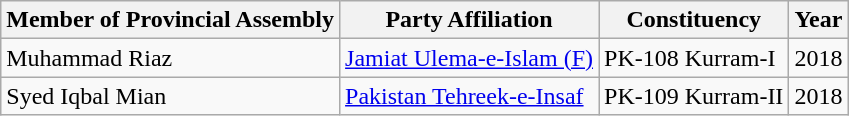<table class="wikitable sortable">
<tr>
<th>Member of Provincial Assembly</th>
<th>Party Affiliation</th>
<th>Constituency</th>
<th>Year</th>
</tr>
<tr>
<td>Muhammad Riaz</td>
<td><a href='#'>Jamiat Ulema-e-Islam (F)</a></td>
<td>PK-108 Kurram-I</td>
<td>2018</td>
</tr>
<tr>
<td>Syed Iqbal Mian</td>
<td><a href='#'>Pakistan Tehreek-e-Insaf</a></td>
<td>PK-109 Kurram-II</td>
<td>2018</td>
</tr>
</table>
